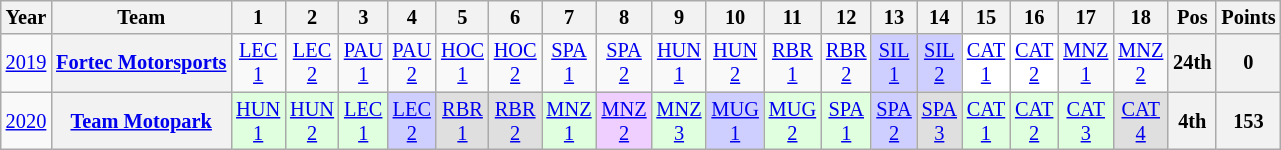<table class="wikitable" style="text-align:center; font-size:85%">
<tr>
<th>Year</th>
<th>Team</th>
<th>1</th>
<th>2</th>
<th>3</th>
<th>4</th>
<th>5</th>
<th>6</th>
<th>7</th>
<th>8</th>
<th>9</th>
<th>10</th>
<th>11</th>
<th>12</th>
<th>13</th>
<th>14</th>
<th>15</th>
<th>16</th>
<th>17</th>
<th>18</th>
<th>Pos</th>
<th>Points</th>
</tr>
<tr>
<td><a href='#'>2019</a></td>
<th nowrap><a href='#'>Fortec Motorsports</a></th>
<td style="background:#"><a href='#'>LEC<br>1</a></td>
<td style="background:#"><a href='#'>LEC<br>2</a></td>
<td style="background:#"><a href='#'>PAU<br>1</a></td>
<td style="background:#"><a href='#'>PAU<br>2</a></td>
<td style="background:#"><a href='#'>HOC<br>1</a></td>
<td style="background:#"><a href='#'>HOC<br>2</a></td>
<td style="background:#"><a href='#'>SPA<br>1</a></td>
<td style="background:#"><a href='#'>SPA<br>2</a></td>
<td style="background:#"><a href='#'>HUN<br>1</a></td>
<td style="background:#"><a href='#'>HUN<br>2</a></td>
<td style="background:#"><a href='#'>RBR<br>1</a></td>
<td style="background:#"><a href='#'>RBR<br>2</a></td>
<td style="background:#CFCFFF"><a href='#'>SIL<br>1</a><br></td>
<td style="background:#CFCFFF"><a href='#'>SIL<br>2</a><br></td>
<td style="background:#FFFFFF"><a href='#'>CAT<br>1</a><br></td>
<td style="background:#FFFFFF"><a href='#'>CAT<br>2</a><br></td>
<td style="background:#"><a href='#'>MNZ<br>1</a></td>
<td style="background:#"><a href='#'>MNZ<br>2</a></td>
<th>24th</th>
<th>0</th>
</tr>
<tr>
<td><a href='#'>2020</a></td>
<th><a href='#'>Team Motopark</a></th>
<td style="background:#DFFFDF"><a href='#'>HUN<br>1</a><br></td>
<td style="background:#DFFFDF"><a href='#'>HUN<br>2</a><br></td>
<td style="background:#DFFFDF"><a href='#'>LEC<br>1</a><br></td>
<td style="background:#CFCFFF"><a href='#'>LEC<br>2</a><br></td>
<td style="background:#DFDFDF"><a href='#'>RBR<br>1</a><br></td>
<td style="background:#DFDFDF"><a href='#'>RBR<br>2</a><br></td>
<td style="background:#DFFFDF"><a href='#'>MNZ<br>1</a><br></td>
<td style="background:#EFCFFF"><a href='#'>MNZ<br>2</a><br></td>
<td style="background:#DFFFDF"><a href='#'>MNZ<br>3</a><br></td>
<td style="background:#CFCFFF"><a href='#'>MUG<br>1</a><br></td>
<td style="background:#DFFFDF"><a href='#'>MUG<br>2</a><br></td>
<td style="background:#DFFFDF"><a href='#'>SPA<br>1</a><br></td>
<td style="background:#CFCFFF"><a href='#'>SPA<br>2</a><br></td>
<td style="background:#DFDFDF"><a href='#'>SPA<br>3</a><br></td>
<td style="background:#DFFFDF"><a href='#'>CAT<br>1</a><br></td>
<td style="background:#DFFFDF"><a href='#'>CAT<br>2</a><br></td>
<td style="background:#DFFFDF"><a href='#'>CAT<br>3</a><br></td>
<td style="background:#DFDFDF"><a href='#'>CAT<br>4</a><br></td>
<th>4th</th>
<th>153</th>
</tr>
</table>
